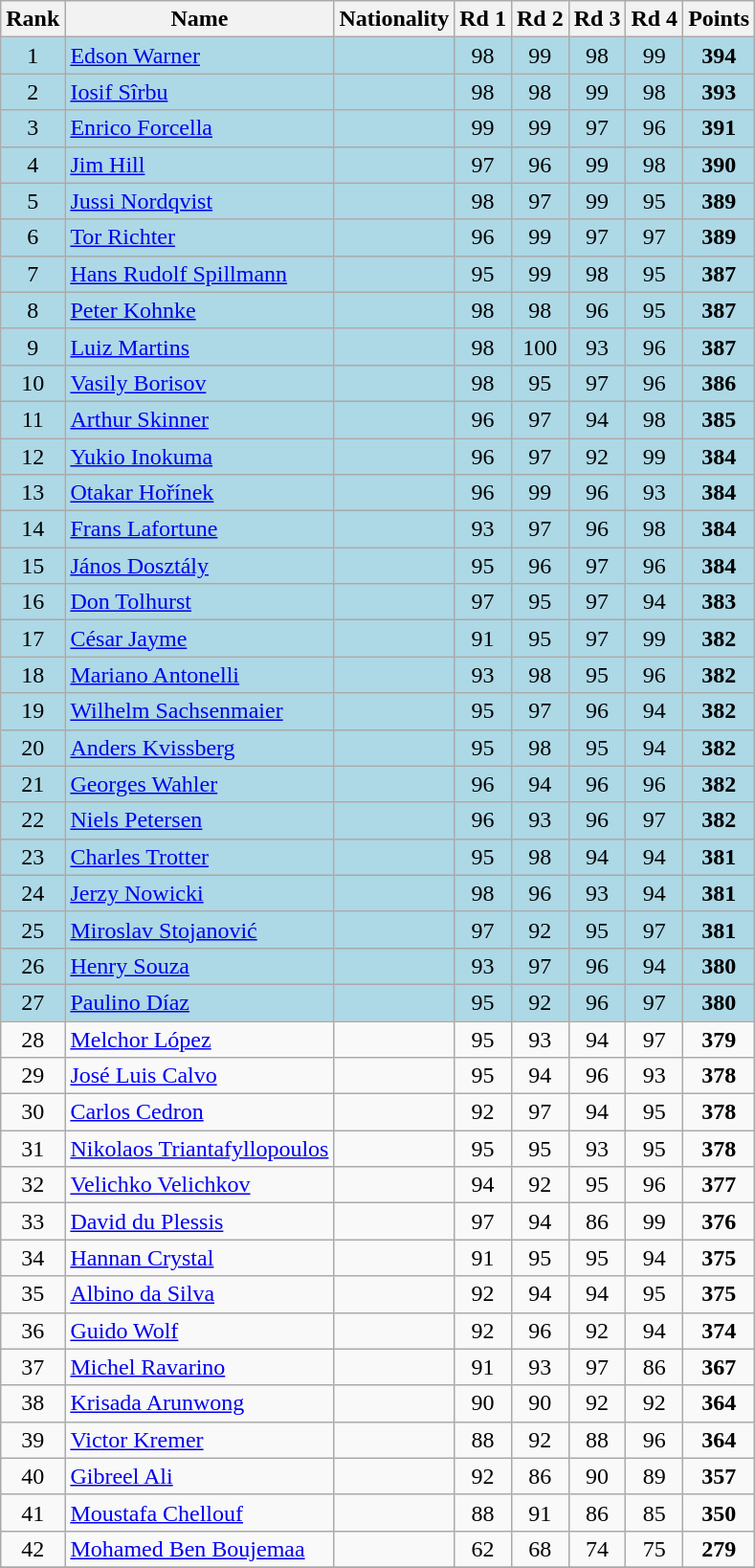<table class="wikitable sortable" style="text-align:center">
<tr>
<th>Rank</th>
<th>Name</th>
<th>Nationality</th>
<th>Rd 1</th>
<th>Rd 2</th>
<th>Rd 3</th>
<th>Rd 4</th>
<th>Points</th>
</tr>
<tr bgcolor=lightblue>
<td>1</td>
<td align=left><a href='#'>Edson Warner</a></td>
<td align=left></td>
<td>98</td>
<td>99</td>
<td>98</td>
<td>99</td>
<td><strong>394</strong></td>
</tr>
<tr bgcolor=lightblue>
<td>2</td>
<td align=left><a href='#'>Iosif Sîrbu</a></td>
<td align=left></td>
<td>98</td>
<td>98</td>
<td>99</td>
<td>98</td>
<td><strong>393</strong></td>
</tr>
<tr bgcolor=lightblue>
<td>3</td>
<td align=left><a href='#'>Enrico Forcella</a></td>
<td align=left></td>
<td>99</td>
<td>99</td>
<td>97</td>
<td>96</td>
<td><strong>391</strong></td>
</tr>
<tr bgcolor=lightblue>
<td>4</td>
<td align=left><a href='#'>Jim Hill</a></td>
<td align=left></td>
<td>97</td>
<td>96</td>
<td>99</td>
<td>98</td>
<td><strong>390</strong></td>
</tr>
<tr bgcolor=lightblue>
<td>5</td>
<td align=left><a href='#'>Jussi Nordqvist</a></td>
<td align=left></td>
<td>98</td>
<td>97</td>
<td>99</td>
<td>95</td>
<td><strong>389</strong></td>
</tr>
<tr bgcolor=lightblue>
<td>6</td>
<td align=left><a href='#'>Tor Richter</a></td>
<td align=left></td>
<td>96</td>
<td>99</td>
<td>97</td>
<td>97</td>
<td><strong>389</strong></td>
</tr>
<tr bgcolor=lightblue>
<td>7</td>
<td align=left><a href='#'>Hans Rudolf Spillmann</a></td>
<td align=left></td>
<td>95</td>
<td>99</td>
<td>98</td>
<td>95</td>
<td><strong>387</strong></td>
</tr>
<tr bgcolor=lightblue>
<td>8</td>
<td align=left><a href='#'>Peter Kohnke</a></td>
<td align=left></td>
<td>98</td>
<td>98</td>
<td>96</td>
<td>95</td>
<td><strong>387</strong></td>
</tr>
<tr bgcolor=lightblue>
<td>9</td>
<td align=left><a href='#'>Luiz Martins</a></td>
<td align=left></td>
<td>98</td>
<td>100</td>
<td>93</td>
<td>96</td>
<td><strong>387</strong></td>
</tr>
<tr bgcolor=lightblue>
<td>10</td>
<td align=left><a href='#'>Vasily Borisov</a></td>
<td align=left></td>
<td>98</td>
<td>95</td>
<td>97</td>
<td>96</td>
<td><strong>386</strong></td>
</tr>
<tr bgcolor=lightblue>
<td>11</td>
<td align=left><a href='#'>Arthur Skinner</a></td>
<td align=left></td>
<td>96</td>
<td>97</td>
<td>94</td>
<td>98</td>
<td><strong>385</strong></td>
</tr>
<tr bgcolor=lightblue>
<td>12</td>
<td align=left><a href='#'>Yukio Inokuma</a></td>
<td align=left></td>
<td>96</td>
<td>97</td>
<td>92</td>
<td>99</td>
<td><strong>384</strong></td>
</tr>
<tr bgcolor=lightblue>
<td>13</td>
<td align=left><a href='#'>Otakar Hořínek</a></td>
<td align=left></td>
<td>96</td>
<td>99</td>
<td>96</td>
<td>93</td>
<td><strong>384</strong></td>
</tr>
<tr bgcolor=lightblue>
<td>14</td>
<td align=left><a href='#'>Frans Lafortune</a></td>
<td align=left></td>
<td>93</td>
<td>97</td>
<td>96</td>
<td>98</td>
<td><strong>384</strong></td>
</tr>
<tr bgcolor=lightblue>
<td>15</td>
<td align=left><a href='#'>János Dosztály</a></td>
<td align=left></td>
<td>95</td>
<td>96</td>
<td>97</td>
<td>96</td>
<td><strong>384</strong></td>
</tr>
<tr bgcolor=lightblue>
<td>16</td>
<td align=left><a href='#'>Don Tolhurst</a></td>
<td align=left></td>
<td>97</td>
<td>95</td>
<td>97</td>
<td>94</td>
<td><strong>383</strong></td>
</tr>
<tr bgcolor=lightblue>
<td>17</td>
<td align=left><a href='#'>César Jayme</a></td>
<td align=left></td>
<td>91</td>
<td>95</td>
<td>97</td>
<td>99</td>
<td><strong>382</strong></td>
</tr>
<tr bgcolor=lightblue>
<td>18</td>
<td align=left><a href='#'>Mariano Antonelli</a></td>
<td align=left></td>
<td>93</td>
<td>98</td>
<td>95</td>
<td>96</td>
<td><strong>382</strong></td>
</tr>
<tr bgcolor=lightblue>
<td>19</td>
<td align=left><a href='#'>Wilhelm Sachsenmaier</a></td>
<td align=left></td>
<td>95</td>
<td>97</td>
<td>96</td>
<td>94</td>
<td><strong>382</strong></td>
</tr>
<tr bgcolor=lightblue>
<td>20</td>
<td align=left><a href='#'>Anders Kvissberg</a></td>
<td align=left></td>
<td>95</td>
<td>98</td>
<td>95</td>
<td>94</td>
<td><strong>382</strong></td>
</tr>
<tr bgcolor=lightblue>
<td>21</td>
<td align=left><a href='#'>Georges Wahler</a></td>
<td align=left></td>
<td>96</td>
<td>94</td>
<td>96</td>
<td>96</td>
<td><strong>382</strong></td>
</tr>
<tr bgcolor=lightblue>
<td>22</td>
<td align=left><a href='#'>Niels Petersen</a></td>
<td align=left></td>
<td>96</td>
<td>93</td>
<td>96</td>
<td>97</td>
<td><strong>382</strong></td>
</tr>
<tr bgcolor=lightblue>
<td>23</td>
<td align=left><a href='#'>Charles Trotter</a></td>
<td align=left></td>
<td>95</td>
<td>98</td>
<td>94</td>
<td>94</td>
<td><strong>381</strong></td>
</tr>
<tr bgcolor=lightblue>
<td>24</td>
<td align=left><a href='#'>Jerzy Nowicki</a></td>
<td align=left></td>
<td>98</td>
<td>96</td>
<td>93</td>
<td>94</td>
<td><strong>381</strong></td>
</tr>
<tr bgcolor=lightblue>
<td>25</td>
<td align=left><a href='#'>Miroslav Stojanović</a></td>
<td align=left></td>
<td>97</td>
<td>92</td>
<td>95</td>
<td>97</td>
<td><strong>381</strong></td>
</tr>
<tr bgcolor=lightblue>
<td>26</td>
<td align=left><a href='#'>Henry Souza</a></td>
<td align=left></td>
<td>93</td>
<td>97</td>
<td>96</td>
<td>94</td>
<td><strong>380</strong></td>
</tr>
<tr bgcolor=lightblue>
<td>27</td>
<td align=left><a href='#'>Paulino Díaz</a></td>
<td align=left></td>
<td>95</td>
<td>92</td>
<td>96</td>
<td>97</td>
<td><strong>380</strong></td>
</tr>
<tr>
<td>28</td>
<td align=left><a href='#'>Melchor López</a></td>
<td align=left></td>
<td>95</td>
<td>93</td>
<td>94</td>
<td>97</td>
<td><strong>379</strong></td>
</tr>
<tr>
<td>29</td>
<td align=left><a href='#'>José Luis Calvo</a></td>
<td align=left></td>
<td>95</td>
<td>94</td>
<td>96</td>
<td>93</td>
<td><strong>378</strong></td>
</tr>
<tr>
<td>30</td>
<td align=left><a href='#'>Carlos Cedron</a></td>
<td align=left></td>
<td>92</td>
<td>97</td>
<td>94</td>
<td>95</td>
<td><strong>378</strong></td>
</tr>
<tr>
<td>31</td>
<td align=left><a href='#'>Nikolaos Triantafyllopoulos</a></td>
<td align=left></td>
<td>95</td>
<td>95</td>
<td>93</td>
<td>95</td>
<td><strong>378</strong></td>
</tr>
<tr>
<td>32</td>
<td align=left><a href='#'>Velichko Velichkov</a></td>
<td align=left></td>
<td>94</td>
<td>92</td>
<td>95</td>
<td>96</td>
<td><strong>377</strong></td>
</tr>
<tr>
<td>33</td>
<td align=left><a href='#'>David du Plessis</a></td>
<td align=left></td>
<td>97</td>
<td>94</td>
<td>86</td>
<td>99</td>
<td><strong>376</strong></td>
</tr>
<tr>
<td>34</td>
<td align=left><a href='#'>Hannan Crystal</a></td>
<td align=left></td>
<td>91</td>
<td>95</td>
<td>95</td>
<td>94</td>
<td><strong>375</strong></td>
</tr>
<tr>
<td>35</td>
<td align=left><a href='#'>Albino da Silva</a></td>
<td align=left></td>
<td>92</td>
<td>94</td>
<td>94</td>
<td>95</td>
<td><strong>375</strong></td>
</tr>
<tr>
<td>36</td>
<td align=left><a href='#'>Guido Wolf</a></td>
<td align=left></td>
<td>92</td>
<td>96</td>
<td>92</td>
<td>94</td>
<td><strong>374</strong></td>
</tr>
<tr>
<td>37</td>
<td align=left><a href='#'>Michel Ravarino</a></td>
<td align=left></td>
<td>91</td>
<td>93</td>
<td>97</td>
<td>86</td>
<td><strong>367</strong></td>
</tr>
<tr>
<td>38</td>
<td align=left><a href='#'>Krisada Arunwong</a></td>
<td align=left></td>
<td>90</td>
<td>90</td>
<td>92</td>
<td>92</td>
<td><strong>364</strong></td>
</tr>
<tr>
<td>39</td>
<td align=left><a href='#'>Victor Kremer</a></td>
<td align=left></td>
<td>88</td>
<td>92</td>
<td>88</td>
<td>96</td>
<td><strong>364</strong></td>
</tr>
<tr>
<td>40</td>
<td align=left><a href='#'>Gibreel Ali</a></td>
<td align=left></td>
<td>92</td>
<td>86</td>
<td>90</td>
<td>89</td>
<td><strong>357</strong></td>
</tr>
<tr>
<td>41</td>
<td align=left><a href='#'>Moustafa Chellouf</a></td>
<td align=left></td>
<td>88</td>
<td>91</td>
<td>86</td>
<td>85</td>
<td><strong>350</strong></td>
</tr>
<tr>
<td>42</td>
<td align=left><a href='#'>Mohamed Ben Boujemaa</a></td>
<td align=left></td>
<td>62</td>
<td>68</td>
<td>74</td>
<td>75</td>
<td><strong>279</strong></td>
</tr>
<tr>
</tr>
</table>
